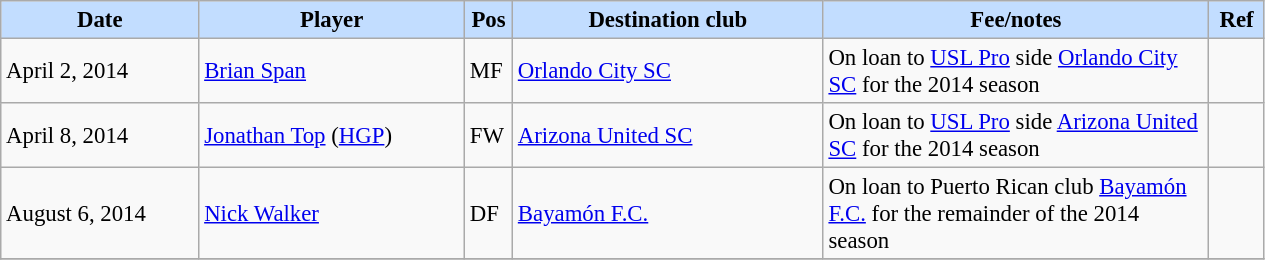<table class="wikitable" style="text-align:left; font-size:95%;">
<tr>
<th style="background:#c2ddff; width:125px;">Date</th>
<th style="background:#c2ddff; width:170px;">Player</th>
<th style="background:#c2ddff; width:25px;">Pos</th>
<th style="background:#c2ddff; width:200px;">Destination club</th>
<th style="background:#c2ddff; width:250px;">Fee/notes</th>
<th style="background:#c2ddff; width:30px;">Ref</th>
</tr>
<tr>
<td>April 2, 2014</td>
<td> <a href='#'>Brian Span</a></td>
<td>MF</td>
<td> <a href='#'>Orlando City SC</a></td>
<td>On loan to <a href='#'>USL Pro</a> side <a href='#'>Orlando City SC</a> for the 2014 season</td>
<td></td>
</tr>
<tr>
<td>April 8, 2014</td>
<td> <a href='#'>Jonathan Top</a> (<a href='#'>HGP</a>)</td>
<td>FW</td>
<td> <a href='#'>Arizona United SC</a></td>
<td>On loan to <a href='#'>USL Pro</a> side <a href='#'>Arizona United SC</a> for the 2014 season</td>
<td></td>
</tr>
<tr>
<td>August 6, 2014</td>
<td> <a href='#'>Nick Walker</a></td>
<td>DF</td>
<td> <a href='#'>Bayamón F.C.</a></td>
<td>On loan to Puerto Rican club <a href='#'>Bayamón F.C.</a> for the remainder of the 2014 season</td>
<td></td>
</tr>
<tr>
</tr>
</table>
